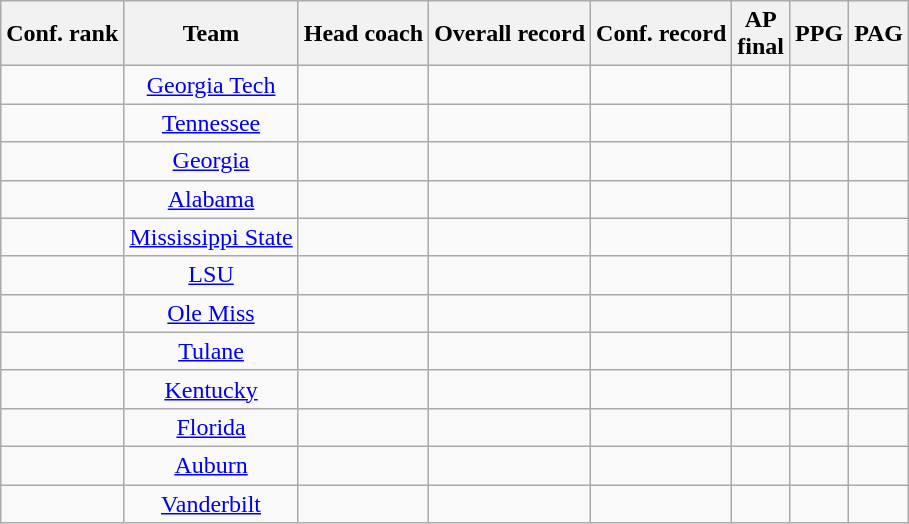<table class="wikitable sortable" style="text-align:center">
<tr>
<th scope="col">Conf. rank</th>
<th scope="col">Team</th>
<th scope="col">Head coach</th>
<th scope="col">Overall record</th>
<th scope="col">Conf. record</th>
<th scope="col">AP<br>final</th>
<th scope="col">PPG</th>
<th scope="col">PAG</th>
</tr>
<tr>
<td></td>
<td><a href='#'>Georgia Tech</a></td>
<td></td>
<td></td>
<td></td>
<td></td>
<td></td>
<td></td>
</tr>
<tr>
<td></td>
<td><a href='#'>Tennessee</a></td>
<td></td>
<td></td>
<td></td>
<td></td>
<td></td>
<td></td>
</tr>
<tr>
<td></td>
<td><a href='#'>Georgia</a></td>
<td></td>
<td></td>
<td></td>
<td></td>
<td></td>
<td></td>
</tr>
<tr>
<td></td>
<td><a href='#'>Alabama</a></td>
<td></td>
<td></td>
<td></td>
<td></td>
<td></td>
<td></td>
</tr>
<tr>
<td></td>
<td><a href='#'>Mississippi State</a></td>
<td></td>
<td></td>
<td></td>
<td></td>
<td></td>
<td></td>
</tr>
<tr>
<td></td>
<td><a href='#'>LSU</a></td>
<td></td>
<td></td>
<td></td>
<td></td>
<td></td>
<td></td>
</tr>
<tr>
<td></td>
<td><a href='#'>Ole Miss</a></td>
<td></td>
<td></td>
<td></td>
<td></td>
<td></td>
<td></td>
</tr>
<tr>
<td></td>
<td><a href='#'>Tulane</a></td>
<td></td>
<td></td>
<td></td>
<td></td>
<td></td>
<td></td>
</tr>
<tr>
<td></td>
<td><a href='#'>Kentucky</a></td>
<td></td>
<td></td>
<td></td>
<td></td>
<td></td>
<td></td>
</tr>
<tr>
<td></td>
<td><a href='#'>Florida</a></td>
<td></td>
<td></td>
<td></td>
<td></td>
<td></td>
<td></td>
</tr>
<tr>
<td></td>
<td><a href='#'>Auburn</a></td>
<td></td>
<td></td>
<td></td>
<td></td>
<td></td>
<td></td>
</tr>
<tr>
<td></td>
<td><a href='#'>Vanderbilt</a></td>
<td></td>
<td></td>
<td></td>
<td></td>
<td></td>
<td></td>
</tr>
</table>
